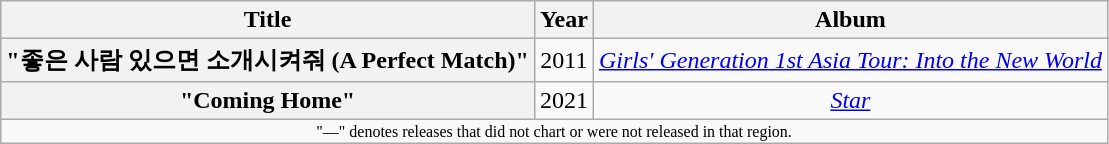<table class="wikitable plainrowheaders" style="text-align:center;">
<tr>
<th scope="col">Title</th>
<th scope="col">Year</th>
<th scope="col">Album</th>
</tr>
<tr>
<th scope="row">"좋은 사람 있으면 소개시켜줘 (A Perfect Match)" </th>
<td>2011</td>
<td><em><a href='#'>Girls' Generation 1st Asia Tour: Into the New World</a></em></td>
</tr>
<tr>
<th scope="row">"Coming Home"</th>
<td>2021</td>
<td><em><a href='#'>Star</a></em></td>
</tr>
<tr>
<td colspan="5" style="text-align:center; font-size:8pt;">"—" denotes releases that did not chart or were not released in that region.</td>
</tr>
</table>
